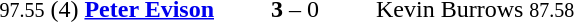<table style="text-align:center">
<tr>
<th width=223></th>
<th width=100></th>
<th width=223></th>
</tr>
<tr>
<td align=right><small>97.55</small> (4) <strong><a href='#'>Peter Evison</a></strong> </td>
<td><strong>3</strong> – 0</td>
<td align=left> Kevin Burrows <small>87.58</small></td>
</tr>
</table>
